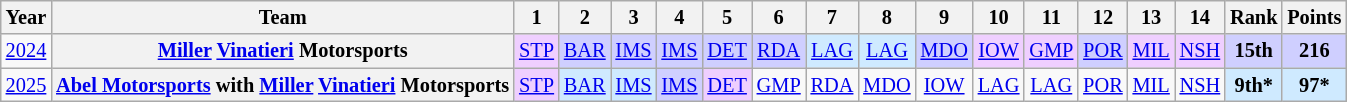<table class="wikitable" style="text-align:center; font-size:85%">
<tr>
<th>Year</th>
<th>Team</th>
<th>1</th>
<th>2</th>
<th>3</th>
<th>4</th>
<th>5</th>
<th>6</th>
<th>7</th>
<th>8</th>
<th>9</th>
<th>10</th>
<th>11</th>
<th>12</th>
<th>13</th>
<th>14</th>
<th>Rank</th>
<th>Points</th>
</tr>
<tr>
<td><a href='#'>2024</a></td>
<th><a href='#'>Miller</a> <a href='#'>Vinatieri</a> Motorsports</th>
<td style="background:#EFCFFF;"><a href='#'>STP</a><br></td>
<td style="background:#CFCFFF;"><a href='#'>BAR</a><br></td>
<td style="background:#CFCFFF;"><a href='#'>IMS</a><br></td>
<td style="background:#CFCFFF;"><a href='#'>IMS</a><br></td>
<td style="background:#CFCFFF;"><a href='#'>DET</a><br></td>
<td style="background:#CFCFFF;"><a href='#'>RDA</a><br></td>
<td style="background:#CFEAFF;"><a href='#'>LAG</a><br></td>
<td style="background:#CFEAFF;"><a href='#'>LAG</a><br></td>
<td style="background:#CFCFFF;"><a href='#'>MDO</a><br></td>
<td style="background:#EFCFFF;"><a href='#'>IOW</a><br></td>
<td style="background:#EFCFFF;"><a href='#'>GMP</a><br></td>
<td style="background:#CFCFFF;"><a href='#'>POR</a><br></td>
<td style="background:#EFCFFF;"><a href='#'>MIL</a><br></td>
<td style="background:#EFCFFF;"><a href='#'>NSH</a><br></td>
<th style="background:#CFCFFF;">15th</th>
<th style="background:#CFCFFF;">216</th>
</tr>
<tr>
<td><a href='#'>2025</a></td>
<th><a href='#'>Abel Motorsports</a> with <a href='#'>Miller</a> <a href='#'>Vinatieri</a> Motorsports</th>
<td style="background:#EFCFFF;"><a href='#'>STP</a><br></td>
<td style="background:#CFEAFF;"><a href='#'>BAR</a><br></td>
<td style="background:#CFEAFF;"><a href='#'>IMS</a><br></td>
<td style="background:#CFCFFF;"><a href='#'>IMS</a><br></td>
<td style="background:#EFCFFF;"><a href='#'>DET</a><br></td>
<td style="background:#;"><a href='#'>GMP</a></td>
<td style="background:#;"><a href='#'>RDA</a></td>
<td style="background:#;"><a href='#'>MDO</a></td>
<td style="background:#;"><a href='#'>IOW</a></td>
<td style="background:#;"><a href='#'>LAG</a></td>
<td style="background:#;"><a href='#'>LAG</a></td>
<td style="background:#;"><a href='#'>POR</a></td>
<td style="background:#;"><a href='#'>MIL</a></td>
<td style="background:#;"><a href='#'>NSH</a></td>
<th style="background:#CFEAFF;">9th*</th>
<th style="background:#CFEAFF;">97*</th>
</tr>
</table>
